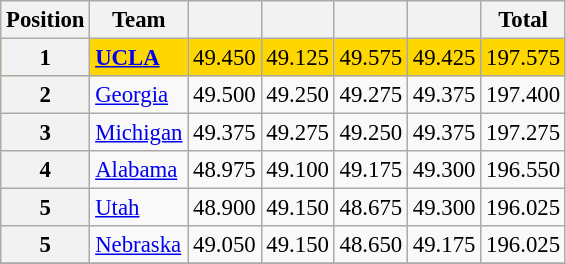<table class="wikitable sortable" style="text-align:center; font-size:95%">
<tr>
<th scope=col>Position</th>
<th scope=col>Team</th>
<th scope=col></th>
<th scope=col></th>
<th scope=col></th>
<th scope=col></th>
<th scope=col>Total</th>
</tr>
<tr bgcolor=gold>
<th scope=row>1</th>
<td align=left><strong><a href='#'>UCLA</a></strong></td>
<td>49.450</td>
<td>49.125</td>
<td>49.575</td>
<td>49.425</td>
<td>197.575</td>
</tr>
<tr>
<th scope=row>2</th>
<td align=left><a href='#'>Georgia</a></td>
<td>49.500</td>
<td>49.250</td>
<td>49.275</td>
<td>49.375</td>
<td>197.400</td>
</tr>
<tr>
<th scope=row>3</th>
<td align=left><a href='#'>Michigan</a></td>
<td>49.375</td>
<td>49.275</td>
<td>49.250</td>
<td>49.375</td>
<td>197.275</td>
</tr>
<tr>
<th scope=row>4</th>
<td align=left><a href='#'>Alabama</a></td>
<td>48.975</td>
<td>49.100</td>
<td>49.175</td>
<td>49.300</td>
<td>196.550</td>
</tr>
<tr>
<th scope=row>5</th>
<td align=left><a href='#'>Utah</a></td>
<td>48.900</td>
<td>49.150</td>
<td>48.675</td>
<td>49.300</td>
<td>196.025</td>
</tr>
<tr>
<th scope=row>5</th>
<td align=left><a href='#'>Nebraska</a></td>
<td>49.050</td>
<td>49.150</td>
<td>48.650</td>
<td>49.175</td>
<td>196.025</td>
</tr>
<tr>
</tr>
</table>
